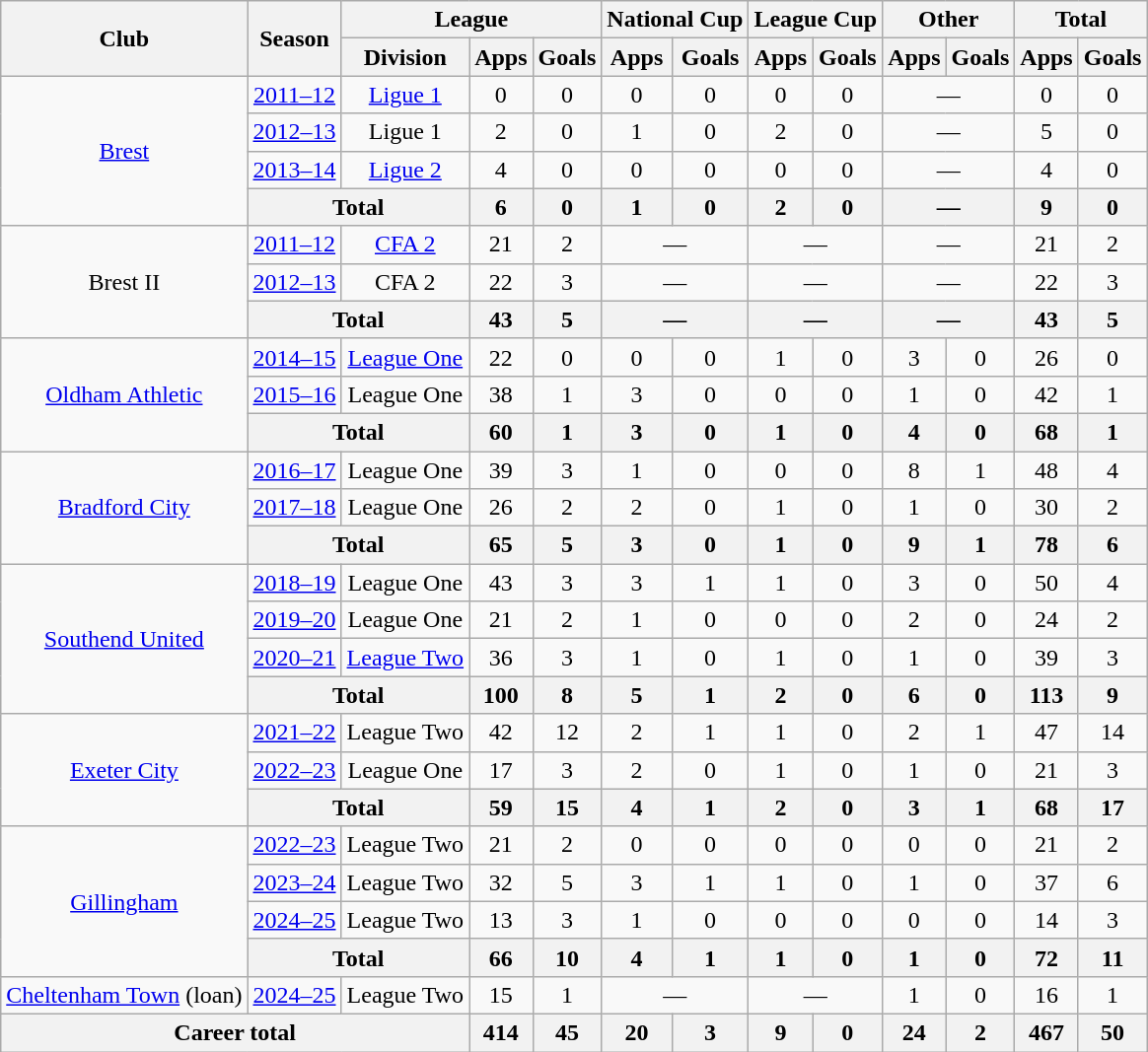<table class=wikitable style="text-align: center">
<tr>
<th rowspan=2>Club</th>
<th rowspan=2>Season</th>
<th colspan=3>League</th>
<th colspan=2>National Cup </th>
<th colspan=2>League Cup </th>
<th colspan=2>Other</th>
<th colspan=2>Total</th>
</tr>
<tr>
<th>Division</th>
<th>Apps</th>
<th>Goals</th>
<th>Apps</th>
<th>Goals</th>
<th>Apps</th>
<th>Goals</th>
<th>Apps</th>
<th>Goals</th>
<th>Apps</th>
<th>Goals</th>
</tr>
<tr>
<td rowspan=4><a href='#'>Brest</a></td>
<td><a href='#'>2011–12</a></td>
<td><a href='#'>Ligue 1</a></td>
<td>0</td>
<td>0</td>
<td>0</td>
<td>0</td>
<td>0</td>
<td>0</td>
<td colspan=2>—</td>
<td>0</td>
<td>0</td>
</tr>
<tr>
<td><a href='#'>2012–13</a></td>
<td>Ligue 1</td>
<td>2</td>
<td>0</td>
<td>1</td>
<td>0</td>
<td>2</td>
<td>0</td>
<td colspan=2>—</td>
<td>5</td>
<td>0</td>
</tr>
<tr>
<td><a href='#'>2013–14</a></td>
<td><a href='#'>Ligue 2</a></td>
<td>4</td>
<td>0</td>
<td>0</td>
<td>0</td>
<td>0</td>
<td>0</td>
<td colspan=2>—</td>
<td>4</td>
<td>0</td>
</tr>
<tr>
<th colspan=2>Total</th>
<th>6</th>
<th>0</th>
<th>1</th>
<th>0</th>
<th>2</th>
<th>0</th>
<th colspan=2>—</th>
<th>9</th>
<th>0</th>
</tr>
<tr>
<td rowspan=3>Brest II</td>
<td><a href='#'>2011–12</a></td>
<td><a href='#'>CFA 2</a></td>
<td>21</td>
<td>2</td>
<td colspan=2>—</td>
<td colspan=2>—</td>
<td colspan=2>—</td>
<td>21</td>
<td>2</td>
</tr>
<tr>
<td><a href='#'>2012–13</a></td>
<td>CFA 2</td>
<td>22</td>
<td>3</td>
<td colspan=2>—</td>
<td colspan=2>—</td>
<td colspan=2>—</td>
<td>22</td>
<td>3</td>
</tr>
<tr>
<th colspan=2>Total</th>
<th>43</th>
<th>5</th>
<th colspan=2>—</th>
<th colspan=2>—</th>
<th colspan=2>—</th>
<th>43</th>
<th>5</th>
</tr>
<tr>
<td rowspan=3><a href='#'>Oldham Athletic</a></td>
<td><a href='#'>2014–15</a></td>
<td><a href='#'>League One</a></td>
<td>22</td>
<td>0</td>
<td>0</td>
<td>0</td>
<td>1</td>
<td>0</td>
<td>3</td>
<td>0</td>
<td>26</td>
<td>0</td>
</tr>
<tr>
<td><a href='#'>2015–16</a></td>
<td>League One</td>
<td>38</td>
<td>1</td>
<td>3</td>
<td>0</td>
<td>0</td>
<td>0</td>
<td>1</td>
<td>0</td>
<td>42</td>
<td>1</td>
</tr>
<tr>
<th colspan=2>Total</th>
<th>60</th>
<th>1</th>
<th>3</th>
<th>0</th>
<th>1</th>
<th>0</th>
<th>4</th>
<th>0</th>
<th>68</th>
<th>1</th>
</tr>
<tr>
<td rowspan=3><a href='#'>Bradford City</a></td>
<td><a href='#'>2016–17</a></td>
<td>League One</td>
<td>39</td>
<td>3</td>
<td>1</td>
<td>0</td>
<td>0</td>
<td>0</td>
<td>8</td>
<td>1</td>
<td>48</td>
<td>4</td>
</tr>
<tr>
<td><a href='#'>2017–18</a></td>
<td>League One</td>
<td>26</td>
<td>2</td>
<td>2</td>
<td>0</td>
<td>1</td>
<td>0</td>
<td>1</td>
<td>0</td>
<td>30</td>
<td>2</td>
</tr>
<tr>
<th colspan=2>Total</th>
<th>65</th>
<th>5</th>
<th>3</th>
<th>0</th>
<th>1</th>
<th>0</th>
<th>9</th>
<th>1</th>
<th>78</th>
<th>6</th>
</tr>
<tr>
<td rowspan=4><a href='#'>Southend United</a></td>
<td><a href='#'>2018–19</a></td>
<td>League One</td>
<td>43</td>
<td>3</td>
<td>3</td>
<td>1</td>
<td>1</td>
<td>0</td>
<td>3</td>
<td>0</td>
<td>50</td>
<td>4</td>
</tr>
<tr>
<td><a href='#'>2019–20</a></td>
<td>League One</td>
<td>21</td>
<td>2</td>
<td>1</td>
<td>0</td>
<td>0</td>
<td>0</td>
<td>2</td>
<td>0</td>
<td>24</td>
<td>2</td>
</tr>
<tr>
<td><a href='#'>2020–21</a></td>
<td><a href='#'>League Two</a></td>
<td>36</td>
<td>3</td>
<td>1</td>
<td>0</td>
<td>1</td>
<td>0</td>
<td>1</td>
<td>0</td>
<td>39</td>
<td>3</td>
</tr>
<tr>
<th colspan=2>Total</th>
<th>100</th>
<th>8</th>
<th>5</th>
<th>1</th>
<th>2</th>
<th>0</th>
<th>6</th>
<th>0</th>
<th>113</th>
<th>9</th>
</tr>
<tr>
<td rowspan=3><a href='#'>Exeter City</a></td>
<td><a href='#'>2021–22</a></td>
<td>League Two</td>
<td>42</td>
<td>12</td>
<td>2</td>
<td>1</td>
<td>1</td>
<td>0</td>
<td>2</td>
<td>1</td>
<td>47</td>
<td>14</td>
</tr>
<tr>
<td><a href='#'>2022–23</a></td>
<td>League One</td>
<td>17</td>
<td>3</td>
<td>2</td>
<td>0</td>
<td>1</td>
<td>0</td>
<td>1</td>
<td>0</td>
<td>21</td>
<td>3</td>
</tr>
<tr>
<th colspan=2>Total</th>
<th>59</th>
<th>15</th>
<th>4</th>
<th>1</th>
<th>2</th>
<th>0</th>
<th>3</th>
<th>1</th>
<th>68</th>
<th>17</th>
</tr>
<tr>
<td rowspan=4><a href='#'>Gillingham</a></td>
<td><a href='#'>2022–23</a></td>
<td>League Two</td>
<td>21</td>
<td>2</td>
<td>0</td>
<td>0</td>
<td>0</td>
<td>0</td>
<td>0</td>
<td>0</td>
<td>21</td>
<td>2</td>
</tr>
<tr>
<td><a href='#'>2023–24</a></td>
<td>League Two</td>
<td>32</td>
<td>5</td>
<td>3</td>
<td>1</td>
<td>1</td>
<td>0</td>
<td>1</td>
<td>0</td>
<td>37</td>
<td>6</td>
</tr>
<tr>
<td><a href='#'>2024–25</a></td>
<td>League Two</td>
<td>13</td>
<td>3</td>
<td>1</td>
<td>0</td>
<td>0</td>
<td>0</td>
<td>0</td>
<td>0</td>
<td>14</td>
<td>3</td>
</tr>
<tr>
<th colspan=2>Total</th>
<th>66</th>
<th>10</th>
<th>4</th>
<th>1</th>
<th>1</th>
<th>0</th>
<th>1</th>
<th>0</th>
<th>72</th>
<th>11</th>
</tr>
<tr>
<td><a href='#'>Cheltenham Town</a> (loan)</td>
<td><a href='#'>2024–25</a></td>
<td>League Two</td>
<td>15</td>
<td>1</td>
<td colspan=2>—</td>
<td colspan=2>—</td>
<td>1</td>
<td>0</td>
<td>16</td>
<td>1</td>
</tr>
<tr>
<th colspan="3">Career total</th>
<th>414</th>
<th>45</th>
<th>20</th>
<th>3</th>
<th>9</th>
<th>0</th>
<th>24</th>
<th>2</th>
<th>467</th>
<th>50</th>
</tr>
</table>
